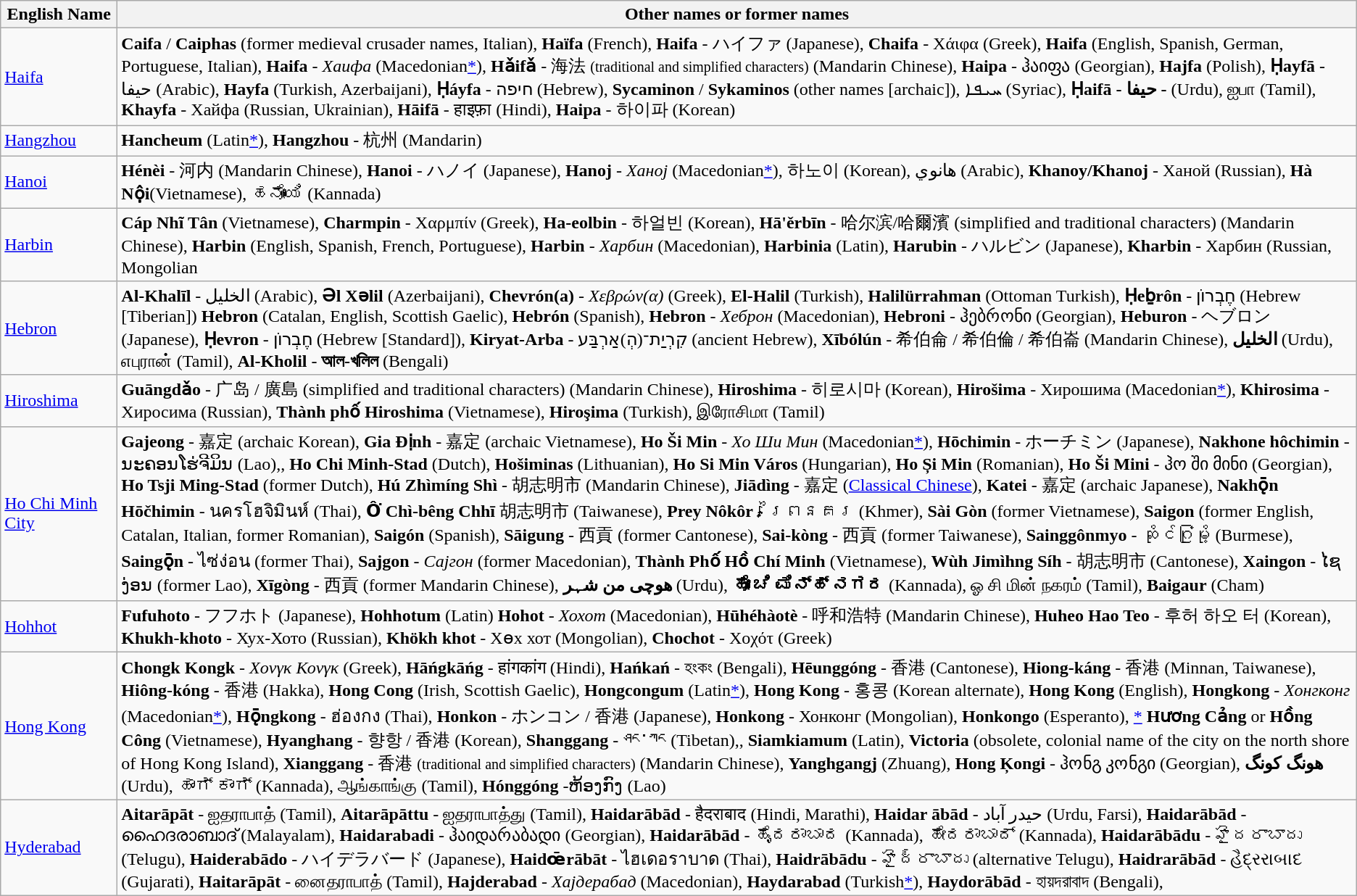<table class="wikitable">
<tr>
<th style="width:100px;">English Name</th>
<th>Other names or former names</th>
</tr>
<tr>
<td> <a href='#'>Haifa</a></td>
<td><strong>Caifa</strong> / <strong>Caiphas</strong> (former medieval crusader names, Italian), <strong>Haïfa</strong> (French), <strong>Haifa</strong> - ハイファ (Japanese), <strong>Chaifa</strong> - Χάιφα (Greek), <strong>Haifa</strong> (English, Spanish, German, Portuguese, Italian), <strong>Haifa</strong> - <em>Хаифа</em> (Macedonian<a href='#'>*</a>), <strong>Hǎifǎ</strong> - 海法 <small>(traditional and simplified characters)</small> (Mandarin Chinese), <strong>Haipa</strong> - ჰაიფა (Georgian), <strong>Hajfa</strong> (Polish), <strong>Ḥayfā</strong> - حيفا (Arabic), <strong>Hayfa</strong> (Turkish, Azerbaijani), <strong>Ḥáyfa</strong> - חיפה (Hebrew), <strong>Sycaminon</strong> / <strong>Sykaminos</strong> (other names [archaic]), ܚܝܦܐ (Syriac), <strong>Ḥaifā -</strong> <strong>حيفا -</strong> (Urdu), ஐபா (Tamil), <strong>Khayfa</strong> - Хайфа (Russian, Ukrainian), <strong>Hāifā</strong> - हाइफ़ा (Hindi), <strong>Haipa</strong> - 하이파 (Korean)</td>
</tr>
<tr>
<td> <a href='#'>Hangzhou</a></td>
<td><strong>Hancheum</strong> (Latin<a href='#'>*</a>), <strong>Hangzhou</strong> - 杭州 (Mandarin)</td>
</tr>
<tr>
<td> <a href='#'>Hanoi</a></td>
<td><strong>Hénèi</strong> - 河内 (Mandarin Chinese), <strong>Hanoi</strong> - ハノイ (Japanese), <strong>Hanoj</strong> - <em>Ханој</em> (Macedonian<a href='#'>*</a>), 하노이 (Korean), هانوي (Arabic), <strong>Khanoy/Khanoj</strong> - Ханой (Russian), <strong>Hà Nội</strong>(Vietnamese), ಹನೋಯಿ (Kannada)</td>
</tr>
<tr>
<td> <a href='#'>Harbin</a></td>
<td><strong>Cáp Nhĩ Tân</strong> (Vietnamese), <strong>Charmpin</strong> - Χαρμπίν (Greek), <strong>Ha-eolbin</strong> - 하얼빈 (Korean), <strong>Hā'ěrbīn</strong> - 哈尔滨/哈爾濱 (simplified and traditional characters) (Mandarin Chinese), <strong>Harbin</strong> (English, Spanish, French, Portuguese), <strong>Harbin</strong> - <em>Харбин</em> (Macedonian), <strong>Harbinia</strong> (Latin),  <strong>Harubin</strong> - ハルビン (Japanese), <strong>Kharbin</strong> - Харбин (Russian, Mongolian</td>
</tr>
<tr>
<td> <a href='#'>Hebron</a></td>
<td><strong>Al-Khalīl</strong> - الخليل (Arabic), <strong>Əl Xəlil</strong> (Azerbaijani), <strong>Chevrón(a)</strong> - <em>Χεβρών(α)</em> (Greek), <strong>El-Halil</strong> (Turkish), <strong>Halilürrahman</strong> (Ottoman Turkish), <strong>Ḥeḇrôn</strong> - חֶבְרוֹן (Hebrew [Tiberian]) <strong>Hebron</strong> (Catalan, English, Scottish Gaelic), <strong>Hebrón</strong> (Spanish), <strong>Hebron</strong> - <em>Хеброн</em> (Macedonian), <strong>Hebroni</strong> - ჰებრონი (Georgian), <strong>Heburon</strong> - ヘブロン (Japanese), <strong>Ḥevron</strong> - חֶבְרוֹן (Hebrew [Standard]), <strong>Kiryat-Arba</strong> - קִרְיַת־(הְ)אַרְבַּע (ancient Hebrew), <strong>Xībólún</strong> - 希伯侖 / 希伯倫 / 希伯崙 (Mandarin Chinese), <strong>الخليل</strong> (Urdu), எபுரான் (Tamil), <strong>Al-Kholil</strong> - <strong>আল-খলিল</strong> (Bengali)</td>
</tr>
<tr>
<td> <a href='#'>Hiroshima</a></td>
<td><strong>Guāngdǎo</strong> - 广岛 / 廣島 (simplified and traditional characters) (Mandarin Chinese), <strong>Hiroshima</strong> - 히로시마 (Korean), <strong>Hirošima</strong> - Хирошима (Macedonian<a href='#'>*</a>), <strong>Khirosima</strong> - Хиросима (Russian), <strong>Thành phố Hiroshima</strong> (Vietnamese), <strong>Hiroşima</strong> (Turkish), இரோசிமா (Tamil)</td>
</tr>
<tr>
<td> <a href='#'>Ho Chi Minh City</a></td>
<td><strong>Gajeong</strong> - 嘉定 (archaic Korean), <strong>Gia Ðịnh</strong> - 嘉定 (archaic Vietnamese), <strong>Ho Ši Min</strong> - <em>Хо Ши Мин</em> (Macedonian<a href='#'>*</a>), <strong>Hōchimin</strong> - ホーチミン (Japanese), <strong>Nakhone hôchimin</strong> - ນະຄອນໂຮ່ຈີມິນ (Lao),, <strong>Ho Chi Minh-Stad</strong> (Dutch), <strong>Hošiminas</strong> (Lithuanian), <strong>Ho Si Min Város</strong> (Hungarian), <strong>Ho Și Min</strong> (Romanian), <strong>Ho Ši Mini</strong> - ჰო ში მინი (Georgian), <strong>Ho Tsji Ming-Stad</strong> (former Dutch), <strong>Hú Zhìmíng Shì</strong> - 胡志明市 (Mandarin Chinese),  <strong>Jiādìng</strong> - 嘉定 (<a href='#'>Classical Chinese</a>), <strong>Katei</strong> - 嘉定 (archaic Japanese), <strong>Nakhǭn Hōčhimin</strong> - นครโฮจิมินห์ (Thai), <strong>Ô͘ Chì-bêng Chhī</strong> 胡志明市 (Taiwanese), <strong>Prey Nôkôr</strong> - ព្រៃនគរ (Khmer), <strong>Sài Gòn</strong> (former Vietnamese), <strong>Saigon</strong> (former English, Catalan, Italian, former Romanian), <strong>Saigón</strong> (Spanish), <strong>Sāigung</strong> - 西貢 (former Cantonese), <strong>Sai-kòng</strong> - 西貢 (former Taiwanese), <strong>Sainggônmyo</strong> - ဆိုင်ဂုံမြို့ (Burmese), <strong>Saingǭn</strong> - ไซ่ง่อน (former Thai), <strong>Sajgon</strong> - <em>Сајгон</em> (former Macedonian),  <strong>Thành Phố Hồ Chí Minh</strong> (Vietnamese), <strong>Wùh Jimìhng Síh</strong> - 胡志明市 (Cantonese), <strong>Xaingon</strong> - ໄຊງ່ອນ (former Lao), <strong>Xīgòng</strong> - 西貢 (former Mandarin Chinese), <strong>ھوچی من شہر</strong> (Urdu), <strong>ಹೋ ಚಿ ಮಿನ್ಹ್ ನಗರ</strong> (Kannada), ஓ சி மின் நகரம் (Tamil), <strong>Baigaur</strong> (Cham)<br></td>
</tr>
<tr>
<td> <a href='#'>Hohhot</a></td>
<td><strong>Fufuhoto</strong> - フフホト (Japanese), <strong>Hohhotum</strong> (Latin) <strong>Hohot</strong> - <em>Хохот</em> (Macedonian), <strong>Hūhéhàotè</strong> - 呼和浩特 (Mandarin Chinese), <strong>Huheo Hao Teo</strong> - 후허 하오 터 (Korean), <strong>Khukh-khoto</strong> - Хух-Хото (Russian), <strong>Khökh khot</strong> - Хөх хот (Mongolian), <strong>Chochot</strong> - Χοχότ (Greek)</td>
</tr>
<tr>
<td> <a href='#'>Hong Kong</a></td>
<td><strong>Chongk Kongk</strong> - <em>Χονγκ Κονγκ</em> (Greek), <strong>Hāńgkāńg</strong> - हांगकांग (Hindi), <strong>Hańkań</strong> - হংকং (Bengali), <strong>Hēunggóng</strong> - 香港 (Cantonese), <strong>Hiong-káng</strong> - 香港 (Minnan, Taiwanese), <strong>Hiông-kóng</strong> - 香港 (Hakka), <strong>Hong Cong</strong> (Irish, Scottish Gaelic), <strong>Hongcongum</strong> (Latin<a href='#'>*</a>), <strong>Hong Kong</strong> - 홍콩 (Korean alternate), <strong>Hong Kong</strong> (English), <strong>Hоngkong</strong> - <em>Хонгконг</em> (Macedonian<a href='#'>*</a>), <strong>Hǭngkong</strong> - ฮ่องกง (Thai), <strong>Honkon</strong> - ホンコン / 香港 (Japanese), <strong>Honkong</strong> - Хонконг (Mongolian), <strong>Honkongo</strong> (Esperanto), <a href='#'>*</a> <strong>Hương Cảng</strong> or <strong>Hồng Công</strong> (Vietnamese), <strong>Hyanghang</strong> - 향항 / 香港 (Korean), <strong>Shanggang</strong> - ཤང་ཀང (Tibetan),, <strong>Siamkiamum</strong> (Latin), <strong>Victoria</strong> (obsolete, colonial name of the city on the north shore of Hong Kong Island), <strong>Xianggang</strong> - 香港 <small>(traditional and simplified characters)</small> (Mandarin Chinese), <strong>Yanghgangj</strong> (Zhuang), <strong>Hong Ķongi</strong> - ჰონგ კონგი (Georgian), <strong>ھونگ کونگ</strong> (Urdu), ಹಾಂಗ್ ಕಾಂಗ್ (Kannada), ஆங்காங்கு (Tamil), <strong>Hónggóng</strong> -ຫ້ອງກົງ (Lao)</td>
</tr>
<tr>
<td><a href='#'>Hyderabad</a></td>
<td><strong>Aitarāpāt</strong> - ஐதராபாத் (Tamil), <strong>Aitarāpāttu</strong> - ஐதராபாத்து (Tamil), <strong>Haidarābād</strong> - हैदराबाद (Hindi, Marathi), <strong>Haidar ābād</strong> - حیدر آباد (Urdu, Farsi), <strong>Haidarābād</strong> - ഹൈദരാബാദ് (Malayalam), <strong>Haidarabadi</strong> - ჰაიდარაბადი (Georgian), <strong>Haidarābād</strong> - ಹೈದರಾಬಾದ (Kannada), ಹೇದರಾಬಾದ್ (Kannada), <strong>Haidarābādu</strong> - హైదరాబాదు (Telugu), <strong>Haiderabādo</strong> - ハイデラバード (Japanese), <strong>Haidœ̄rābāt</strong> - ไฮเดอราบาด (Thai), <strong>Haidrābādu</strong> - హైద్రాబాదు (alternative Telugu), <strong>Haidrarābād</strong> - હૈદ્રરાબાદ (Gujarati), <strong>Haitarāpāt</strong> - னைதராபாத் (Tamil), <strong>Hajderabad</strong> - <em>Хајдерабад</em> (Macedonian), <strong>Haydarabad</strong> (Turkish<a href='#'>*</a>), <strong>Haydorābād</strong> - হায়দরাবাদ (Bengali),</td>
</tr>
</table>
